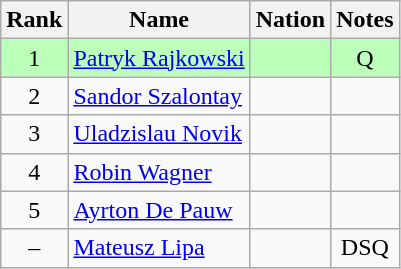<table class="wikitable sortable" style="text-align:center">
<tr>
<th>Rank</th>
<th>Name</th>
<th>Nation</th>
<th>Notes</th>
</tr>
<tr bgcolor=bbffbb>
<td>1</td>
<td align=left><a href='#'>Patryk Rajkowski</a></td>
<td align=left></td>
<td>Q</td>
</tr>
<tr>
<td>2</td>
<td align=left><a href='#'>Sandor Szalontay</a></td>
<td align=left></td>
<td></td>
</tr>
<tr>
<td>3</td>
<td align=left><a href='#'>Uladzislau Novik</a></td>
<td align=left></td>
<td></td>
</tr>
<tr>
<td>4</td>
<td align=left><a href='#'>Robin Wagner</a></td>
<td align=left></td>
<td></td>
</tr>
<tr>
<td>5</td>
<td align=left><a href='#'>Ayrton De Pauw</a></td>
<td align=left></td>
<td></td>
</tr>
<tr>
<td>–</td>
<td align=left><a href='#'>Mateusz Lipa</a></td>
<td align=left></td>
<td>DSQ</td>
</tr>
</table>
